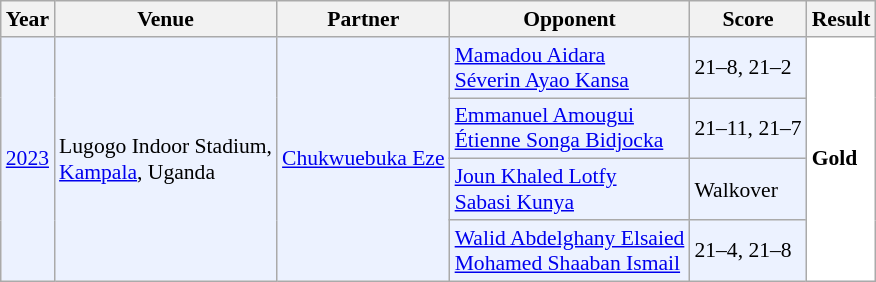<table class="sortable wikitable" style="font-size: 90%;">
<tr>
<th>Year</th>
<th>Venue</th>
<th>Partner</th>
<th>Opponent</th>
<th>Score</th>
<th>Result</th>
</tr>
<tr style="background:#ECF2FF">
<td rowspan="4" align="center"><a href='#'>2023</a></td>
<td rowspan="4" align="left">Lugogo Indoor Stadium,<br><a href='#'>Kampala</a>, Uganda</td>
<td rowspan="4" align="left"> <a href='#'>Chukwuebuka Eze</a></td>
<td align="left"> <a href='#'>Mamadou Aidara</a><br> <a href='#'>Séverin Ayao Kansa</a></td>
<td align="left">21–8, 21–2</td>
<td rowspan="4" style="text-align:left; background:white"> <strong>Gold</strong></td>
</tr>
<tr style="background:#ECF2FF">
<td align="left"> <a href='#'>Emmanuel Amougui</a><br> <a href='#'>Étienne Songa Bidjocka</a></td>
<td align="left">21–11, 21–7</td>
</tr>
<tr style="background:#ECF2FF">
<td align="left"> <a href='#'>Joun Khaled Lotfy</a><br> <a href='#'>Sabasi Kunya</a></td>
<td align="left">Walkover</td>
</tr>
<tr style="background:#ECF2FF">
<td align="left"> <a href='#'>Walid Abdelghany Elsaied</a><br> <a href='#'>Mohamed Shaaban Ismail</a></td>
<td align="left">21–4, 21–8</td>
</tr>
</table>
